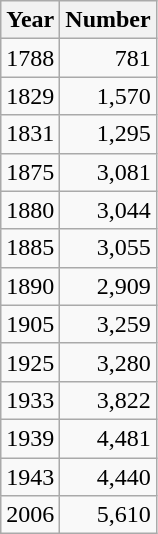<table class="wikitable">
<tr>
<th>Year</th>
<th>Number</th>
</tr>
<tr>
<td>1788</td>
<td align="right">781</td>
</tr>
<tr>
<td>1829</td>
<td align="right">1,570</td>
</tr>
<tr>
<td>1831</td>
<td align="right">1,295</td>
</tr>
<tr>
<td>1875</td>
<td align="right">3,081</td>
</tr>
<tr>
<td>1880</td>
<td align="right">3,044</td>
</tr>
<tr>
<td>1885</td>
<td align="right">3,055</td>
</tr>
<tr>
<td>1890</td>
<td align="right">2,909</td>
</tr>
<tr>
<td>1905</td>
<td align="right">3,259</td>
</tr>
<tr>
<td>1925</td>
<td align="right">3,280</td>
</tr>
<tr>
<td>1933</td>
<td align="right">3,822</td>
</tr>
<tr>
<td>1939</td>
<td align="right">4,481</td>
</tr>
<tr>
<td>1943</td>
<td align="right">4,440</td>
</tr>
<tr>
<td>2006</td>
<td align="right">5,610</td>
</tr>
</table>
